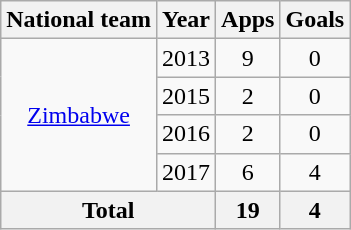<table class="wikitable" style="text-align:center">
<tr>
<th>National team</th>
<th>Year</th>
<th>Apps</th>
<th>Goals</th>
</tr>
<tr>
<td rowspan="4"><a href='#'>Zimbabwe</a></td>
<td>2013</td>
<td>9</td>
<td>0</td>
</tr>
<tr>
<td>2015</td>
<td>2</td>
<td>0</td>
</tr>
<tr>
<td>2016</td>
<td>2</td>
<td>0</td>
</tr>
<tr>
<td>2017</td>
<td>6</td>
<td>4</td>
</tr>
<tr>
<th colspan=2>Total</th>
<th>19</th>
<th>4</th>
</tr>
</table>
